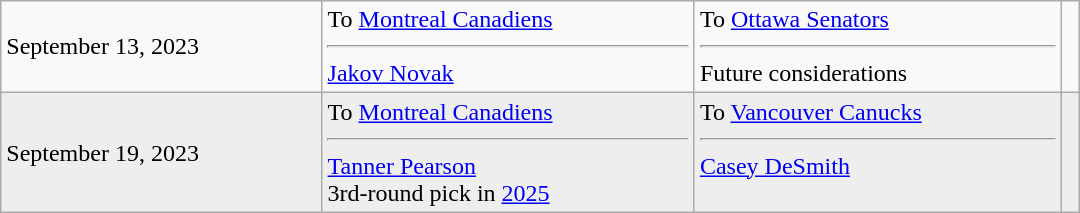<table cellspacing=0 class="wikitable" style="border:1px solid #999999; width:720px;">
<tr>
<td>September 13, 2023</td>
<td valign="top">To <a href='#'>Montreal Canadiens</a><hr><a href='#'>Jakov Novak</a></td>
<td valign="top">To <a href='#'>Ottawa Senators</a><hr>Future considerations</td>
<td></td>
</tr>
<tr bgcolor="eeeeee">
<td>September 19, 2023</td>
<td valign="top">To <a href='#'>Montreal Canadiens</a><hr><a href='#'>Tanner Pearson</a><br>3rd-round pick in <a href='#'>2025</a></td>
<td valign="top">To <a href='#'>Vancouver Canucks</a><hr><a href='#'>Casey DeSmith</a></td>
<td></td>
</tr>
</table>
